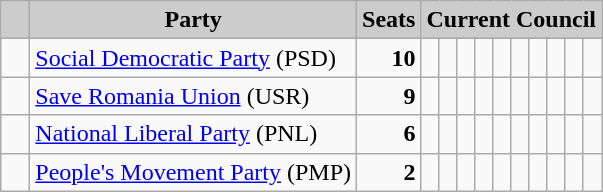<table class="wikitable">
<tr>
<th style="background:#ccc">   </th>
<th style="background:#ccc">Party</th>
<th style="background:#ccc">Seats</th>
<th style="background:#ccc" colspan="18">Current Council</th>
</tr>
<tr>
<td>  </td>
<td><a href='#'>Social Democratic Party</a> (PSD)</td>
<td style="text-align: right"><strong>10</strong></td>
<td>  </td>
<td>  </td>
<td>  </td>
<td>  </td>
<td>  </td>
<td>  </td>
<td>  </td>
<td>  </td>
<td>  </td>
<td>  </td>
</tr>
<tr>
<td>  </td>
<td><a href='#'>Save Romania Union</a> (USR)</td>
<td style="text-align: right"><strong>9</strong></td>
<td>  </td>
<td>  </td>
<td>  </td>
<td>  </td>
<td>  </td>
<td>  </td>
<td>  </td>
<td>  </td>
<td>  </td>
<td> </td>
</tr>
<tr>
<td>  </td>
<td><a href='#'>National Liberal Party</a> (PNL)</td>
<td style="text-align: right"><strong>6</strong></td>
<td>  </td>
<td>  </td>
<td>  </td>
<td>  </td>
<td>  </td>
<td>  </td>
<td> </td>
<td> </td>
<td> </td>
<td> </td>
</tr>
<tr>
<td>  </td>
<td><a href='#'>People's Movement Party</a> (PMP)</td>
<td style="text-align: right"><strong>2</strong></td>
<td>  </td>
<td>  </td>
<td> </td>
<td> </td>
<td> </td>
<td> </td>
<td> </td>
<td> </td>
<td> </td>
<td> </td>
</tr>
</table>
